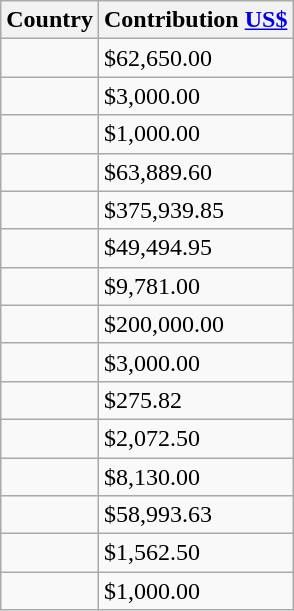<table class="wikitable sortable">
<tr>
<th>Country</th>
<th>Contribution <a href='#'>US$</a></th>
</tr>
<tr>
<td></td>
<td>$62,650.00</td>
</tr>
<tr>
<td></td>
<td>$3,000.00</td>
</tr>
<tr>
<td></td>
<td>$1,000.00</td>
</tr>
<tr>
<td></td>
<td>$63,889.60</td>
</tr>
<tr>
<td></td>
<td>$375,939.85</td>
</tr>
<tr>
<td></td>
<td>$49,494.95</td>
</tr>
<tr>
<td></td>
<td>$9,781.00</td>
</tr>
<tr>
<td></td>
<td>$200,000.00</td>
</tr>
<tr>
<td></td>
<td>$3,000.00</td>
</tr>
<tr>
<td></td>
<td>$275.82</td>
</tr>
<tr>
<td></td>
<td>$2,072.50</td>
</tr>
<tr>
<td></td>
<td>$8,130.00</td>
</tr>
<tr>
<td></td>
<td>$58,993.63</td>
</tr>
<tr>
<td></td>
<td>$1,562.50</td>
</tr>
<tr>
<td></td>
<td>$1,000.00</td>
</tr>
</table>
